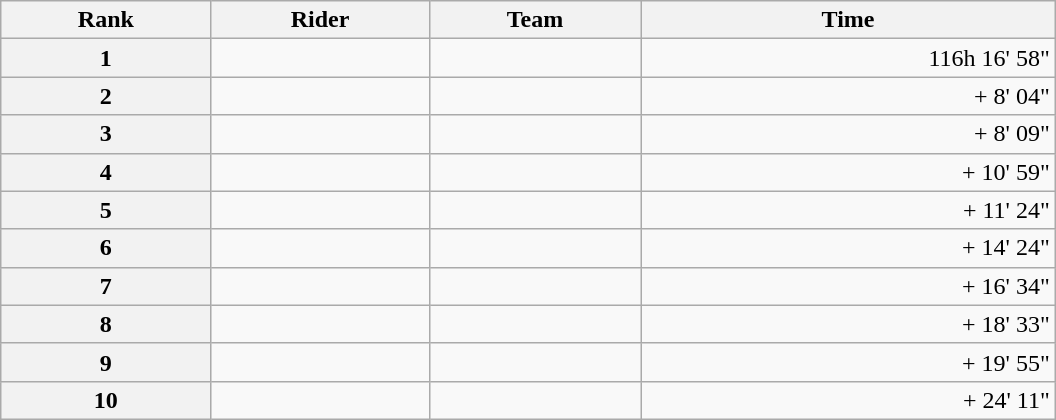<table class="wikitable" style="width:44em;margin-bottom:0;">
<tr>
<th scope="col">Rank</th>
<th scope="col">Rider</th>
<th scope="col">Team</th>
<th scope="col">Time</th>
</tr>
<tr>
<th scope="row">1</th>
<td>  </td>
<td></td>
<td style="text-align:right;">116h 16' 58"</td>
</tr>
<tr>
<th scope="row">2</th>
<td></td>
<td></td>
<td style="text-align:right;">+ 8' 04"</td>
</tr>
<tr>
<th scope="row">3</th>
<td></td>
<td></td>
<td style="text-align:right;">+ 8' 09"</td>
</tr>
<tr>
<th scope="row">4</th>
<td></td>
<td></td>
<td style="text-align:right;">+ 10' 59"</td>
</tr>
<tr>
<th scope="row">5</th>
<td></td>
<td></td>
<td style="text-align:right;">+ 11' 24"</td>
</tr>
<tr>
<th scope="row">6</th>
<td></td>
<td></td>
<td style="text-align:right;">+ 14' 24"</td>
</tr>
<tr>
<th scope="row">7</th>
<td></td>
<td></td>
<td style="text-align:right;">+ 16' 34"</td>
</tr>
<tr>
<th scope="row">8</th>
<td></td>
<td></td>
<td style="text-align:right;">+ 18' 33"</td>
</tr>
<tr>
<th scope="row">9</th>
<td></td>
<td></td>
<td style="text-align:right;">+ 19' 55"</td>
</tr>
<tr>
<th scope="row">10</th>
<td></td>
<td></td>
<td style="text-align:right;">+ 24' 11"</td>
</tr>
</table>
